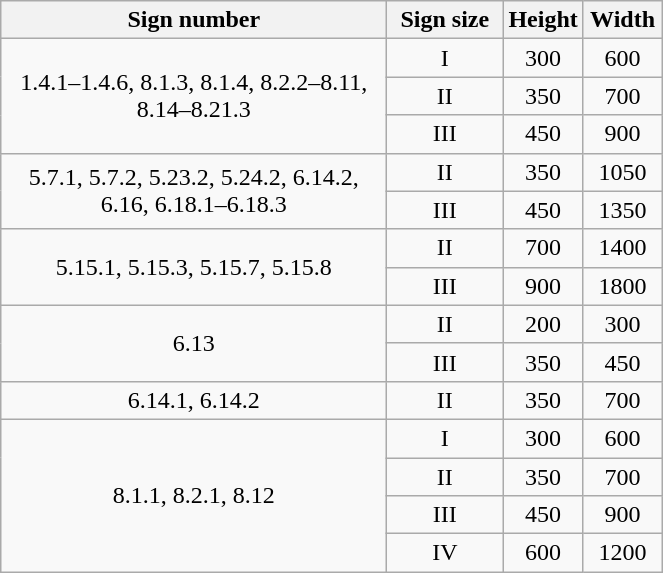<table class="wikitable" style="text-align:center;">
<tr>
<th style="width:250px;">Sign number</th>
<th style="width:70px;">Sign size</th>
<th style="width:45px;">Height</th>
<th style="width:45px;">Width</th>
</tr>
<tr>
<td rowspan="3">1.4.1–1.4.6, 8.1.3, 8.1.4, 8.2.2–8.11, 8.14–8.21.3</td>
<td>I</td>
<td>300</td>
<td>600</td>
</tr>
<tr>
<td>II</td>
<td>350</td>
<td>700</td>
</tr>
<tr>
<td>III</td>
<td>450</td>
<td>900</td>
</tr>
<tr>
<td rowspan="2">5.7.1, 5.7.2, 5.23.2, 5.24.2, 6.14.2, 6.16, 6.18.1–6.18.3</td>
<td>II</td>
<td>350</td>
<td>1050</td>
</tr>
<tr>
<td>III</td>
<td>450</td>
<td>1350</td>
</tr>
<tr>
<td rowspan="2">5.15.1, 5.15.3, 5.15.7, 5.15.8</td>
<td>II</td>
<td>700</td>
<td>1400</td>
</tr>
<tr>
<td>III</td>
<td>900</td>
<td>1800</td>
</tr>
<tr>
<td rowspan="2">6.13</td>
<td>II</td>
<td>200</td>
<td>300</td>
</tr>
<tr>
<td>III</td>
<td>350</td>
<td>450</td>
</tr>
<tr>
<td>6.14.1, 6.14.2</td>
<td>II</td>
<td>350</td>
<td>700</td>
</tr>
<tr>
<td rowspan="4">8.1.1, 8.2.1, 8.12</td>
<td>I</td>
<td>300</td>
<td>600</td>
</tr>
<tr>
<td>II</td>
<td>350</td>
<td>700</td>
</tr>
<tr>
<td>III</td>
<td>450</td>
<td>900</td>
</tr>
<tr>
<td>IV</td>
<td>600</td>
<td>1200</td>
</tr>
</table>
